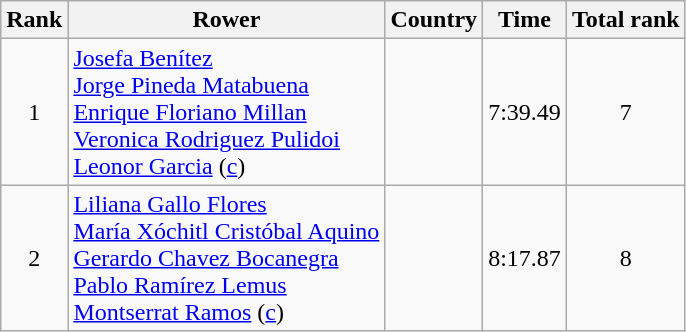<table class="wikitable" style="text-align:center">
<tr>
<th>Rank</th>
<th>Rower</th>
<th>Country</th>
<th>Time</th>
<th>Total rank</th>
</tr>
<tr>
<td>1</td>
<td align="left"><a href='#'>Josefa Benítez</a><br><a href='#'>Jorge Pineda Matabuena</a><br><a href='#'>Enrique Floriano Millan</a><br><a href='#'>Veronica Rodriguez Pulidoi</a><br><a href='#'>Leonor Garcia</a> (<a href='#'>c</a>)</td>
<td align="left"></td>
<td>7:39.49</td>
<td>7</td>
</tr>
<tr>
<td>2</td>
<td align="left"><a href='#'>Liliana Gallo Flores</a><br><a href='#'>María Xóchitl Cristóbal Aquino</a><br><a href='#'>Gerardo Chavez Bocanegra</a><br><a href='#'>Pablo Ramírez Lemus</a><br><a href='#'>Montserrat Ramos</a> (<a href='#'>c</a>)</td>
<td align="left"></td>
<td>8:17.87</td>
<td>8</td>
</tr>
</table>
